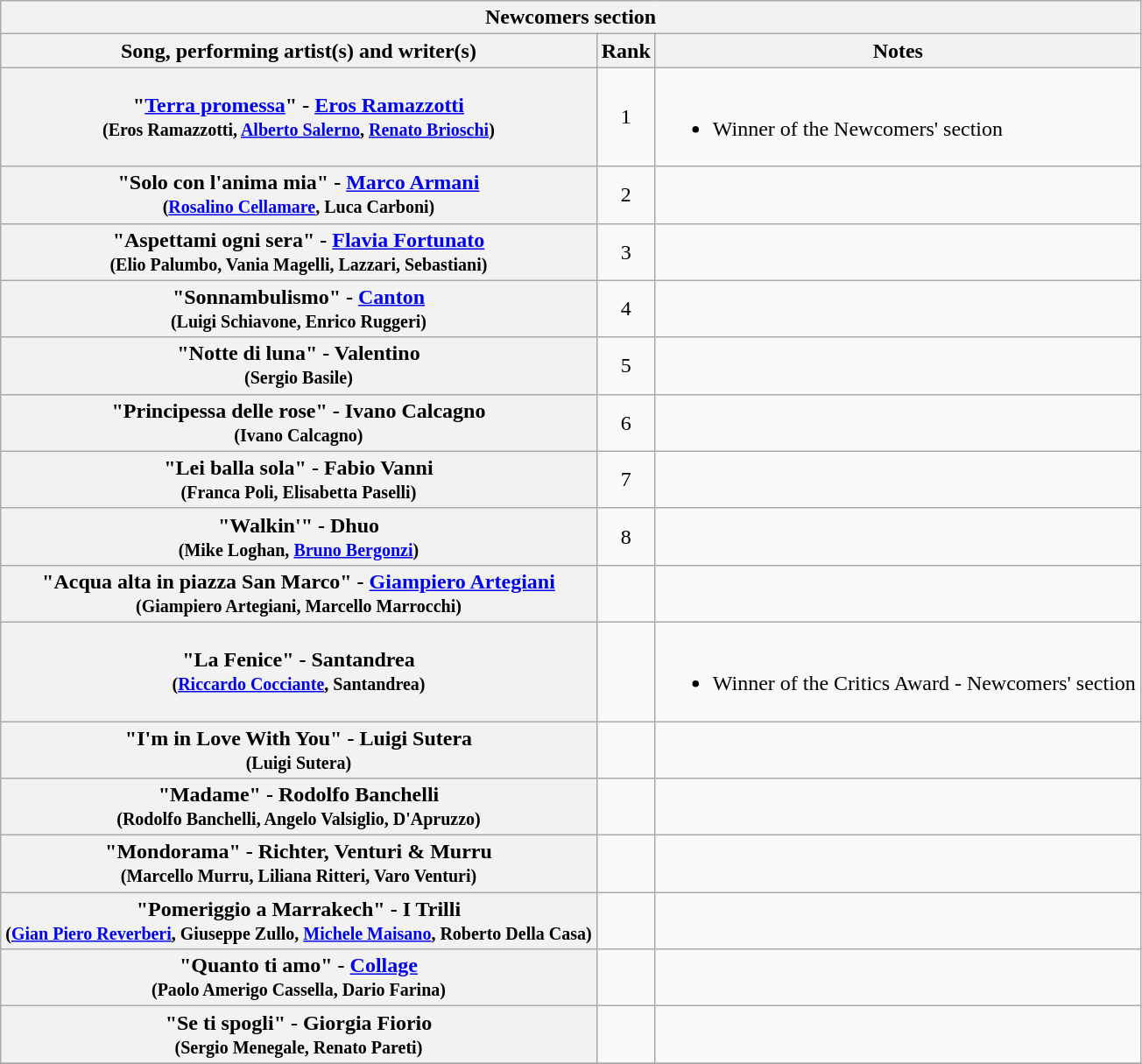<table class="plainrowheaders wikitable">
<tr>
<th colspan="3">Newcomers section </th>
</tr>
<tr>
<th>Song, performing artist(s) and writer(s)</th>
<th>Rank</th>
<th>Notes</th>
</tr>
<tr>
<th scope="row">"<a href='#'>Terra promessa</a>" - <a href='#'>Eros Ramazzotti</a> <br><small>(Eros Ramazzotti, <a href='#'>Alberto Salerno</a>, <a href='#'>Renato Brioschi</a>)</small></th>
<td style="text-align:center;">1</td>
<td><br><ul><li>Winner of the Newcomers' section</li></ul></td>
</tr>
<tr>
<th scope="row">"Solo con l'anima mia" - <a href='#'>Marco Armani</a> <br><small>(<a href='#'>Rosalino Cellamare</a>, Luca Carboni)</small></th>
<td style="text-align:center;">2</td>
<td></td>
</tr>
<tr>
<th scope="row">"Aspettami ogni sera" - <a href='#'>Flavia Fortunato</a><br><small>(Elio Palumbo, Vania Magelli, Lazzari, Sebastiani)</small></th>
<td style="text-align:center;">3</td>
<td></td>
</tr>
<tr>
<th scope="row">"Sonnambulismo" - <a href='#'>Canton</a> <br><small>(Luigi Schiavone, Enrico Ruggeri)</small></th>
<td style="text-align:center;">4</td>
<td></td>
</tr>
<tr>
<th scope="row">"Notte di luna" - Valentino <br><small>(Sergio Basile)</small></th>
<td style="text-align:center;">5</td>
<td></td>
</tr>
<tr>
<th scope="row">"Principessa delle rose" - Ivano Calcagno <br><small>(Ivano Calcagno)</small></th>
<td style="text-align:center;">6</td>
<td></td>
</tr>
<tr>
<th scope="row">"Lei balla sola" - Fabio Vanni <br><small>(Franca Poli, Elisabetta Paselli)</small></th>
<td style="text-align:center;">7</td>
<td></td>
</tr>
<tr>
<th scope="row">"Walkin'" - Dhuo <br><small>(Mike Loghan, <a href='#'>Bruno Bergonzi</a>)</small></th>
<td style="text-align:center;">8</td>
<td></td>
</tr>
<tr>
<th scope="row">"Acqua alta in piazza San Marco" - <a href='#'>Giampiero Artegiani</a> <br><small>(Giampiero Artegiani, Marcello Marrocchi)</small></th>
<td></td>
<td></td>
</tr>
<tr>
<th scope="row">"La Fenice" - Santandrea <br><small>(<a href='#'>Riccardo Cocciante</a>, Santandrea)</small></th>
<td></td>
<td><br><ul><li>Winner of the Critics Award - Newcomers' section</li></ul></td>
</tr>
<tr>
<th scope="row">"I'm in Love With You" - Luigi Sutera <br><small>(Luigi Sutera)</small></th>
<td></td>
<td></td>
</tr>
<tr>
<th scope="row">"Madame" - Rodolfo Banchelli <br><small>(Rodolfo Banchelli, Angelo Valsiglio, D'Apruzzo)</small></th>
<td></td>
<td></td>
</tr>
<tr>
<th scope="row">"Mondorama" - Richter, Venturi & Murru <br><small>(Marcello Murru, Liliana Ritteri, Varo Venturi)</small></th>
<td></td>
<td></td>
</tr>
<tr>
<th scope="row">"Pomeriggio a Marrakech" - I Trilli<br><small>(<a href='#'>Gian Piero Reverberi</a>, Giuseppe Zullo, <a href='#'>Michele Maisano</a>, Roberto Della Casa)</small></th>
<td></td>
<td></td>
</tr>
<tr>
<th scope="row">"Quanto ti amo" - <a href='#'>Collage</a> <br><small>(Paolo Amerigo Cassella, Dario Farina)</small></th>
<td></td>
<td></td>
</tr>
<tr>
<th scope="row">"Se ti spogli" - Giorgia Fiorio <br><small>(Sergio Menegale, Renato Pareti)</small></th>
<td></td>
<td></td>
</tr>
<tr>
</tr>
</table>
